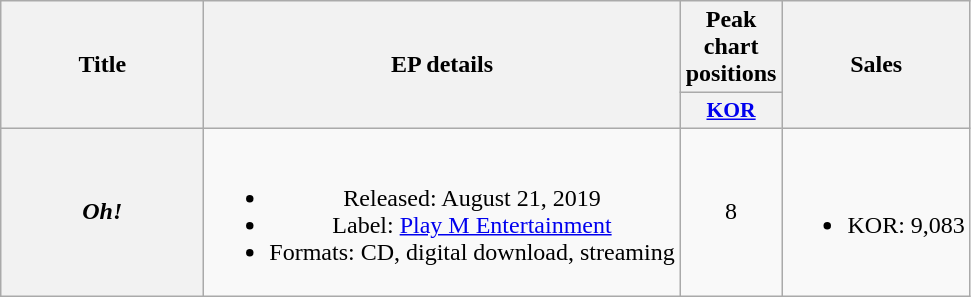<table class="wikitable plainrowheaders" style="text-align:center">
<tr>
<th scope="col" rowspan="2" style="width:8em">Title</th>
<th scope="col" rowspan="2">EP details</th>
<th scope="col" colspan="1">Peak chart positions</th>
<th scope="col" rowspan="2">Sales</th>
</tr>
<tr>
<th scope="col" style="width:3em;font-size:90%"><a href='#'>KOR</a><br></th>
</tr>
<tr>
<th scope="row"><em>Oh!</em></th>
<td><br><ul><li>Released: August 21, 2019 </li><li>Label: <a href='#'>Play M Entertainment</a></li><li>Formats: CD, digital download, streaming</li></ul></td>
<td>8</td>
<td><br><ul><li>KOR: 9,083</li></ul></td>
</tr>
</table>
